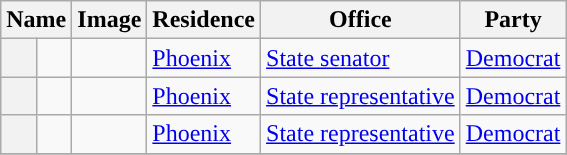<table class="sortable wikitable">
<tr valign=bottom>
<th colspan="2">Name</th>
<th>Image</th>
<th>Residence</th>
<th>Office</th>
<th>Party</th>
</tr>
<tr>
<th style="background-color:  "></th>
<td></td>
<td></td>
<td><a href='#'>Phoenix</a></td>
<td><a href='#'>State senator</a></td>
<td><a href='#'>Democrat</a></td>
</tr>
<tr>
<th style="background-color:  "></th>
<td></td>
<td></td>
<td><a href='#'>Phoenix</a></td>
<td><a href='#'>State representative</a></td>
<td><a href='#'>Democrat</a></td>
</tr>
<tr>
<th style="background-color:  "></th>
<td></td>
<td></td>
<td><a href='#'>Phoenix</a></td>
<td><a href='#'>State representative</a></td>
<td><a href='#'>Democrat</a></td>
</tr>
<tr>
</tr>
</table>
